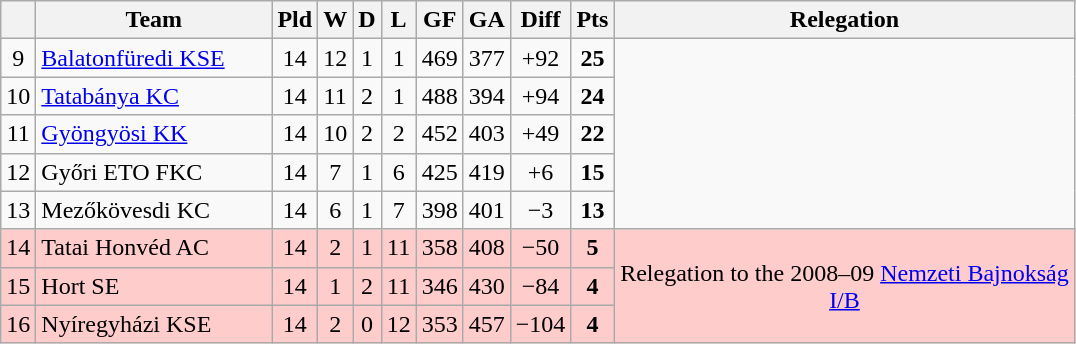<table class="wikitable sortable" style="text-align:center">
<tr>
<th></th>
<th width="150">Team</th>
<th>Pld</th>
<th>W</th>
<th>D</th>
<th>L</th>
<th>GF</th>
<th>GA</th>
<th>Diff</th>
<th>Pts</th>
<th width="300">Relegation</th>
</tr>
<tr>
<td>9</td>
<td align=left><a href='#'>Balatonfüredi KSE</a></td>
<td>14</td>
<td>12</td>
<td>1</td>
<td>1</td>
<td>469</td>
<td>377</td>
<td>+92</td>
<td><strong>25</strong></td>
</tr>
<tr>
<td>10</td>
<td align=left><a href='#'>Tatabánya KC</a></td>
<td>14</td>
<td>11</td>
<td>2</td>
<td>1</td>
<td>488</td>
<td>394</td>
<td>+94</td>
<td><strong>24</strong></td>
</tr>
<tr>
<td>11</td>
<td align=left><a href='#'>Gyöngyösi KK</a></td>
<td>14</td>
<td>10</td>
<td>2</td>
<td>2</td>
<td>452</td>
<td>403</td>
<td>+49</td>
<td><strong>22</strong></td>
</tr>
<tr>
<td>12</td>
<td align=left>Győri ETO FKC</td>
<td>14</td>
<td>7</td>
<td>1</td>
<td>6</td>
<td>425</td>
<td>419</td>
<td>+6</td>
<td><strong>15</strong></td>
</tr>
<tr>
<td>13</td>
<td align=left>Mezőkövesdi KC</td>
<td>14</td>
<td>6</td>
<td>1</td>
<td>7</td>
<td>398</td>
<td>401</td>
<td>−3</td>
<td><strong>13</strong></td>
</tr>
<tr style="background: #FFCCCC;">
<td>14</td>
<td align=left>Tatai Honvéd AC</td>
<td>14</td>
<td>2</td>
<td>1</td>
<td>11</td>
<td>358</td>
<td>408</td>
<td>−50</td>
<td><strong>5</strong></td>
<td rowspan="3">Relegation to the 2008–09 <a href='#'>Nemzeti Bajnokság I/B</a></td>
</tr>
<tr style="background: #FFCCCC;">
<td>15</td>
<td align=left>Hort SE</td>
<td>14</td>
<td>1</td>
<td>2</td>
<td>11</td>
<td>346</td>
<td>430</td>
<td>−84</td>
<td><strong>4</strong></td>
</tr>
<tr style="background: #FFCCCC;">
<td>16</td>
<td align=left>Nyíregyházi KSE</td>
<td>14</td>
<td>2</td>
<td>0</td>
<td>12</td>
<td>353</td>
<td>457</td>
<td>−104</td>
<td><strong>4</strong></td>
</tr>
</table>
